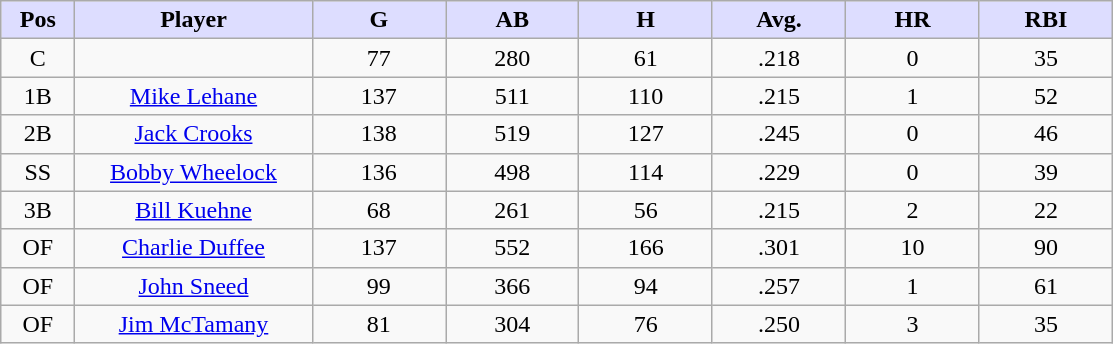<table class="wikitable sortable">
<tr>
<th style="background:#ddf; width:5%;">Pos</th>
<th style="background:#ddf; width:16%;">Player</th>
<th style="background:#ddf; width:9%;">G</th>
<th style="background:#ddf; width:9%;">AB</th>
<th style="background:#ddf; width:9%;">H</th>
<th style="background:#ddf; width:9%;">Avg.</th>
<th style="background:#ddf; width:9%;">HR</th>
<th style="background:#ddf; width:9%;">RBI</th>
</tr>
<tr style="text-align:center;">
<td>C</td>
<td></td>
<td>77</td>
<td>280</td>
<td>61</td>
<td>.218</td>
<td>0</td>
<td>35</td>
</tr>
<tr align=center>
<td>1B</td>
<td><a href='#'>Mike Lehane</a></td>
<td>137</td>
<td>511</td>
<td>110</td>
<td>.215</td>
<td>1</td>
<td>52</td>
</tr>
<tr align=center>
<td>2B</td>
<td><a href='#'>Jack Crooks</a></td>
<td>138</td>
<td>519</td>
<td>127</td>
<td>.245</td>
<td>0</td>
<td>46</td>
</tr>
<tr align=center>
<td>SS</td>
<td><a href='#'>Bobby Wheelock</a></td>
<td>136</td>
<td>498</td>
<td>114</td>
<td>.229</td>
<td>0</td>
<td>39</td>
</tr>
<tr align=center>
<td>3B</td>
<td><a href='#'>Bill Kuehne</a></td>
<td>68</td>
<td>261</td>
<td>56</td>
<td>.215</td>
<td>2</td>
<td>22</td>
</tr>
<tr align=center>
<td>OF</td>
<td><a href='#'>Charlie Duffee</a></td>
<td>137</td>
<td>552</td>
<td>166</td>
<td>.301</td>
<td>10</td>
<td>90</td>
</tr>
<tr align=center>
<td>OF</td>
<td><a href='#'>John Sneed</a></td>
<td>99</td>
<td>366</td>
<td>94</td>
<td>.257</td>
<td>1</td>
<td>61</td>
</tr>
<tr align=center>
<td>OF</td>
<td><a href='#'>Jim McTamany</a></td>
<td>81</td>
<td>304</td>
<td>76</td>
<td>.250</td>
<td>3</td>
<td>35</td>
</tr>
</table>
